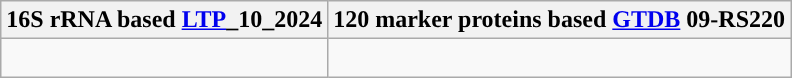<table class="wikitable">
<tr>
<th colspan=1>16S rRNA based <a href='#'>LTP</a>_10_2024</th>
<th colspan=1>120 marker proteins based <a href='#'>GTDB</a> 09-RS220</th>
</tr>
<tr>
<td style="vertical-align:top"><br></td>
<td><br></td>
</tr>
</table>
